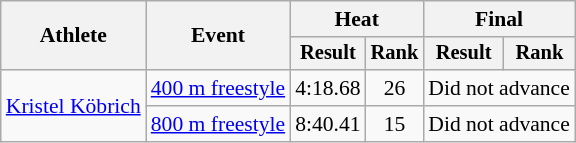<table class="wikitable" style="font-size:90%;">
<tr>
<th rowspan="2">Athlete</th>
<th rowspan="2">Event</th>
<th colspan="2">Heat</th>
<th colspan="2">Final</th>
</tr>
<tr style="font-size:95%">
<th>Result</th>
<th>Rank</th>
<th>Result</th>
<th>Rank</th>
</tr>
<tr align=center>
<td align=left rowspan=2><a href='#'>Kristel Köbrich</a></td>
<td align=left><a href='#'>400 m freestyle</a></td>
<td>4:18.68</td>
<td>26</td>
<td colspan=2>Did not advance</td>
</tr>
<tr align=center>
<td align=left><a href='#'>800 m freestyle</a></td>
<td>8:40.41</td>
<td>15</td>
<td colspan=2>Did not advance</td>
</tr>
</table>
